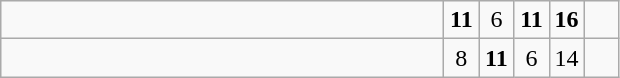<table class="wikitable">
<tr>
<td style="width:18em"><strong></strong></td>
<td align=center style="width:1em"><strong>11</strong></td>
<td align=center style="width:1em">6</td>
<td align=center style="width:1em"><strong>11</strong></td>
<td align=center style="width:1em"><strong>16</strong></td>
<td align=center style="width:1em"></td>
</tr>
<tr>
<td style="width:18em"></td>
<td align=center style="width:1em">8</td>
<td align=center style="width:1em"><strong>11</strong></td>
<td align=center style="width:1em">6</td>
<td align=center style="width:1em">14</td>
<td align=center style="width:1em"></td>
</tr>
</table>
